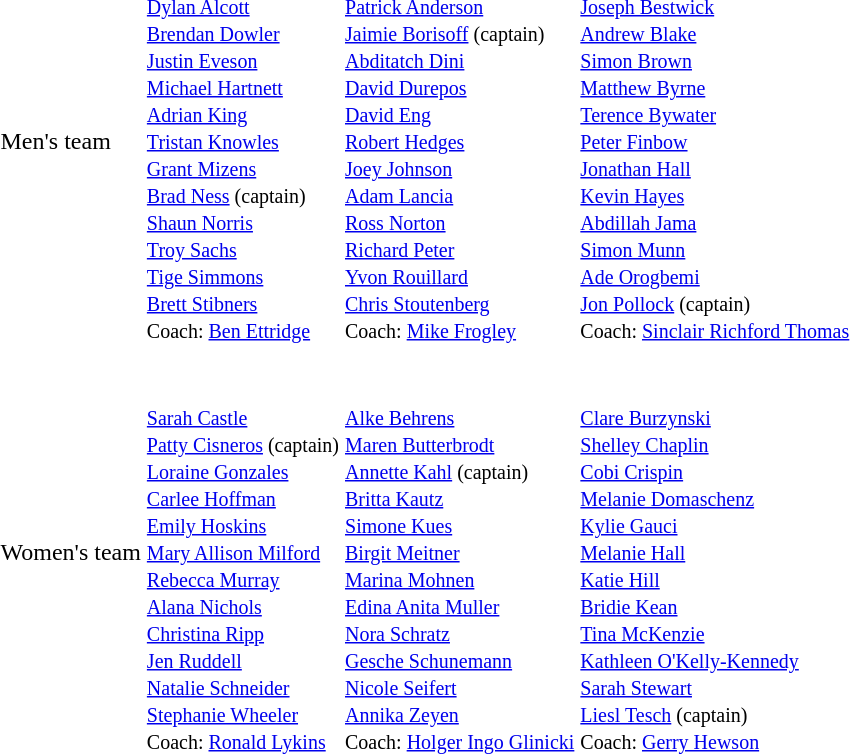<table>
<tr>
<td>Men's team<br></td>
<td valign="top"> <br><br><small><a href='#'>Dylan Alcott</a> <br>
<a href='#'>Brendan Dowler</a> <br>
<a href='#'>Justin Eveson</a> <br>
<a href='#'>Michael Hartnett</a> <br>
<a href='#'>Adrian King</a> <br>
<a href='#'>Tristan Knowles</a> <br>
<a href='#'>Grant Mizens</a> <br>
<a href='#'>Brad Ness</a> (captain) <br>
<a href='#'>Shaun Norris</a> <br>
<a href='#'>Troy Sachs</a> <br>
<a href='#'>Tige Simmons</a> <br>
<a href='#'>Brett Stibners</a> <br>
Coach: <a href='#'>Ben Ettridge</a></small></td>
<td valign="top"> <br><br><small><a href='#'>Patrick Anderson</a> <br>
<a href='#'>Jaimie Borisoff</a> (captain) <br>
<a href='#'>Abditatch Dini</a> <br>
<a href='#'>David Durepos</a> <br>
<a href='#'>David Eng</a> <br>
<a href='#'>Robert Hedges</a> <br>
<a href='#'>Joey Johnson</a> <br>
<a href='#'>Adam Lancia</a> <br>
<a href='#'>Ross Norton</a> <br>
<a href='#'>Richard Peter</a> <br>
<a href='#'>Yvon Rouillard</a> <br>
<a href='#'>Chris Stoutenberg</a> <br>
Coach: <a href='#'>Mike Frogley</a></small></td>
<td valign="top"> <br><br><small><a href='#'>Joseph Bestwick</a> <br>
<a href='#'>Andrew Blake</a> <br>
<a href='#'>Simon Brown</a> <br>
<a href='#'>Matthew Byrne</a> <br>
<a href='#'>Terence Bywater</a> <br>
<a href='#'>Peter Finbow</a> <br>
<a href='#'>Jonathan Hall</a> <br>
<a href='#'>Kevin Hayes</a> <br>
<a href='#'>Abdillah Jama</a> <br>
<a href='#'>Simon Munn</a> <br>
<a href='#'>Ade Orogbemi</a> <br>
<a href='#'>Jon Pollock</a> (captain) <br>
Coach: <a href='#'>Sinclair Richford Thomas</a></small></td>
</tr>
<tr>
<td>Women's team<br></td>
<td valign="top"> <br><br><small><a href='#'>Sarah Castle</a> <br>
<a href='#'>Patty Cisneros</a> (captain) <br>
<a href='#'>Loraine Gonzales</a> <br>
<a href='#'>Carlee Hoffman</a> <br>
<a href='#'>Emily Hoskins</a> <br>
<a href='#'>Mary Allison Milford</a> <br>
<a href='#'>Rebecca Murray</a> <br>
<a href='#'>Alana Nichols</a> <br>
<a href='#'>Christina Ripp</a> <br>
<a href='#'>Jen Ruddell</a> <br>
<a href='#'>Natalie Schneider</a> <br>
<a href='#'>Stephanie Wheeler</a> <br>
Coach: <a href='#'>Ronald Lykins</a></small></td>
<td valign="top"> <br><br><small><a href='#'>Alke Behrens</a> <br>
<a href='#'>Maren Butterbrodt</a> <br>
<a href='#'>Annette Kahl</a> (captain) <br>
<a href='#'>Britta Kautz</a> <br>
<a href='#'>Simone Kues</a> <br>
<a href='#'>Birgit Meitner</a> <br>
<a href='#'>Marina Mohnen</a> <br>
<a href='#'>Edina Anita Muller</a> <br>
<a href='#'>Nora Schratz</a> <br>
<a href='#'>Gesche Schunemann</a> <br>
<a href='#'>Nicole Seifert</a> <br>
<a href='#'>Annika Zeyen</a> <br>
Coach: <a href='#'>Holger Ingo Glinicki</a></small></td>
<td valign="top"> <br><br><small><a href='#'>Clare Burzynski</a> <br>
<a href='#'>Shelley Chaplin</a> <br>
<a href='#'>Cobi Crispin</a> <br>
<a href='#'>Melanie Domaschenz</a> <br>
<a href='#'>Kylie Gauci</a> <br>
<a href='#'>Melanie Hall</a> <br>
<a href='#'>Katie Hill</a> <br>
<a href='#'>Bridie Kean</a> <br>
<a href='#'>Tina McKenzie</a> <br>
<a href='#'>Kathleen O'Kelly-Kennedy</a> <br>
<a href='#'>Sarah Stewart</a> <br>
<a href='#'>Liesl Tesch</a> (captain) <br>
Coach: <a href='#'>Gerry Hewson</a></small></td>
</tr>
</table>
